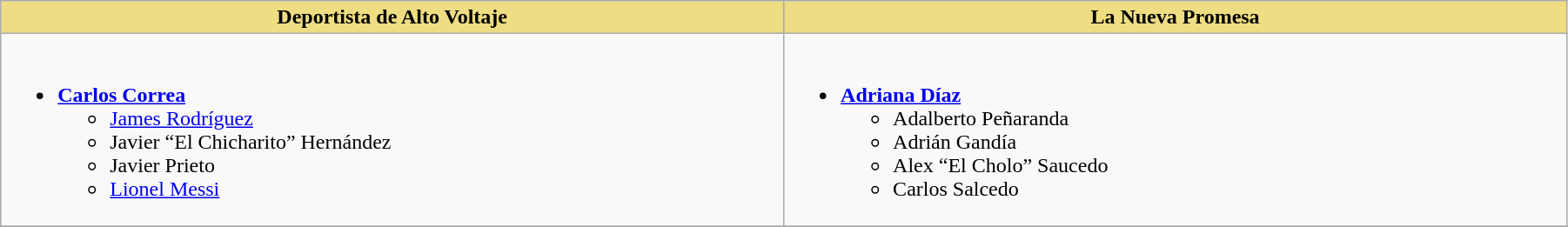<table class=wikitable width="95%">
<tr>
<th style="background:#EEDD82;" ! width="50%">Deportista de Alto Voltaje</th>
<th style="background:#EEDD82;" ! width="50%">La Nueva Promesa</th>
</tr>
<tr>
<td valign="top"><br><ul><li><strong><a href='#'>Carlos Correa</a></strong><ul><li><a href='#'>James Rodríguez</a></li><li>Javier “El Chicharito” Hernández</li><li>Javier Prieto</li><li><a href='#'>Lionel Messi</a></li></ul></li></ul></td>
<td valign="top"><br><ul><li><strong><a href='#'>Adriana Díaz</a></strong><ul><li>Adalberto Peñaranda</li><li>Adrián Gandía</li><li>Alex “El Cholo” Saucedo</li><li>Carlos Salcedo</li></ul></li></ul></td>
</tr>
<tr>
</tr>
</table>
